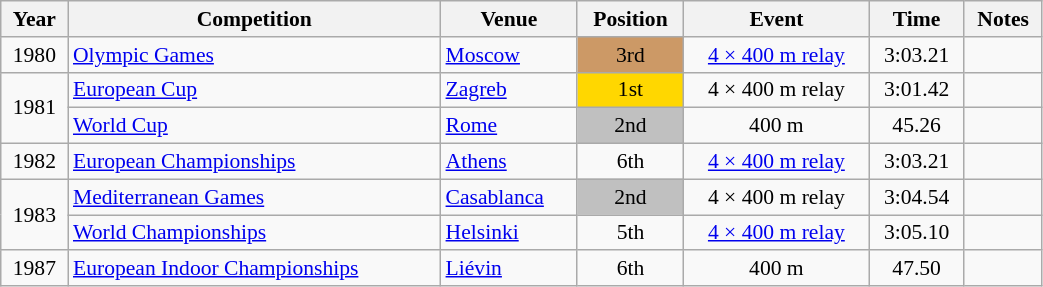<table class="wikitable" width=55% style="font-size:90%; text-align:center;">
<tr>
<th>Year</th>
<th>Competition</th>
<th>Venue</th>
<th>Position</th>
<th>Event</th>
<th>Time</th>
<th>Notes</th>
</tr>
<tr>
<td>1980</td>
<td align=left><a href='#'>Olympic Games</a></td>
<td align=left> <a href='#'>Moscow</a></td>
<td bgcolor=cc9966>3rd</td>
<td><a href='#'>4 × 400 m relay</a></td>
<td>3:03.21</td>
<td></td>
</tr>
<tr>
<td rowspan=2>1981</td>
<td align=left><a href='#'>European Cup</a></td>
<td align=left> <a href='#'>Zagreb</a></td>
<td bgcolor=gold>1st</td>
<td>4 × 400 m relay</td>
<td>3:01.42</td>
<td></td>
</tr>
<tr>
<td align=left><a href='#'>World Cup</a></td>
<td align=left> <a href='#'>Rome</a></td>
<td bgcolor=silver>2nd</td>
<td>400 m</td>
<td>45.26</td>
<td></td>
</tr>
<tr>
<td>1982</td>
<td align=left><a href='#'>European Championships</a></td>
<td align=left> <a href='#'>Athens</a></td>
<td>6th</td>
<td><a href='#'>4 × 400 m relay</a></td>
<td>3:03.21</td>
<td></td>
</tr>
<tr>
<td rowspan=2>1983</td>
<td align=left><a href='#'>Mediterranean Games</a></td>
<td align=left> <a href='#'>Casablanca</a></td>
<td bgcolor=silver>2nd</td>
<td>4 × 400 m relay</td>
<td>3:04.54</td>
<td></td>
</tr>
<tr>
<td align=left><a href='#'>World Championships</a></td>
<td align=left> <a href='#'>Helsinki</a></td>
<td>5th</td>
<td><a href='#'>4 × 400 m relay</a></td>
<td>3:05.10</td>
<td></td>
</tr>
<tr>
<td>1987</td>
<td align=left><a href='#'>European Indoor Championships</a></td>
<td align=left> <a href='#'>Liévin</a></td>
<td>6th</td>
<td>400 m</td>
<td>47.50</td>
<td></td>
</tr>
</table>
